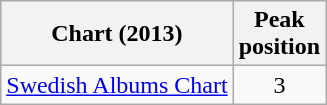<table class="wikitable sortable">
<tr>
<th>Chart (2013)</th>
<th>Peak<br>position</th>
</tr>
<tr>
<td align="left"><a href='#'>Swedish Albums Chart</a></td>
<td align="center">3</td>
</tr>
</table>
